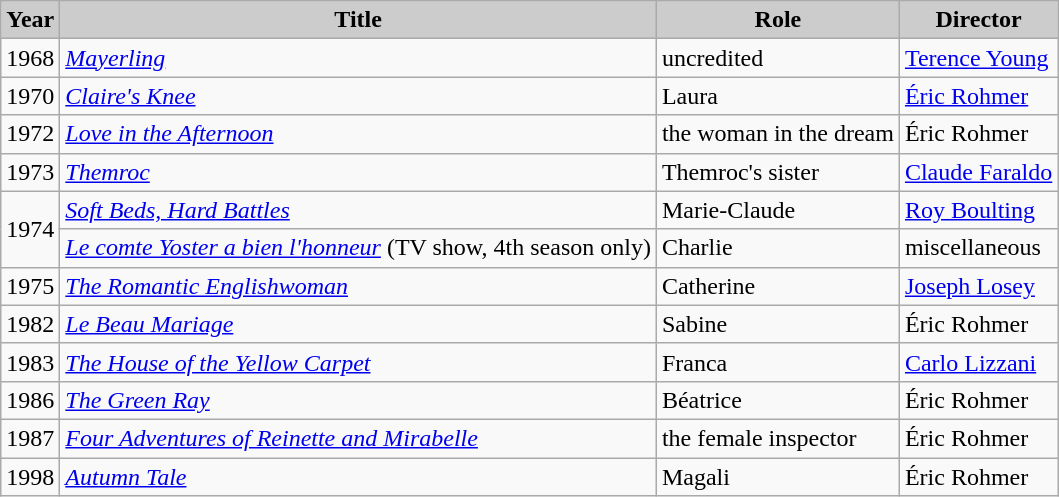<table class="wikitable">
<tr>
<th style="background: #CCCCCC;">Year</th>
<th style="background: #CCCCCC;">Title</th>
<th style="background: #CCCCCC;">Role</th>
<th style="background: #CCCCCC;">Director</th>
</tr>
<tr>
<td>1968</td>
<td><em><a href='#'>Mayerling</a></em></td>
<td>uncredited</td>
<td><a href='#'>Terence Young</a></td>
</tr>
<tr>
<td>1970</td>
<td><em><a href='#'>Claire's Knee</a></em></td>
<td>Laura</td>
<td><a href='#'>Éric Rohmer</a></td>
</tr>
<tr>
<td>1972</td>
<td><em><a href='#'>Love in the Afternoon</a></em></td>
<td>the woman in the dream</td>
<td>Éric Rohmer</td>
</tr>
<tr>
<td>1973</td>
<td><em><a href='#'>Themroc</a></em></td>
<td>Themroc's sister</td>
<td><a href='#'>Claude Faraldo</a></td>
</tr>
<tr>
<td rowspan=2>1974</td>
<td><em><a href='#'>Soft Beds, Hard Battles</a></em></td>
<td>Marie-Claude</td>
<td><a href='#'>Roy Boulting</a></td>
</tr>
<tr>
<td><em><a href='#'>Le comte Yoster a bien l'honneur</a></em> (TV show, 4th season only)</td>
<td>Charlie</td>
<td>miscellaneous</td>
</tr>
<tr>
<td>1975</td>
<td><em><a href='#'>The Romantic Englishwoman</a></em></td>
<td>Catherine</td>
<td><a href='#'>Joseph Losey</a></td>
</tr>
<tr>
<td>1982</td>
<td><em><a href='#'>Le Beau Mariage</a></em></td>
<td>Sabine</td>
<td>Éric Rohmer</td>
</tr>
<tr>
<td>1983</td>
<td><em><a href='#'>The House of the Yellow Carpet</a></em></td>
<td>Franca</td>
<td><a href='#'>Carlo Lizzani</a></td>
</tr>
<tr>
<td>1986</td>
<td><em><a href='#'>The Green Ray</a></em></td>
<td>Béatrice</td>
<td>Éric Rohmer</td>
</tr>
<tr>
<td>1987</td>
<td><em><a href='#'>Four Adventures of Reinette and Mirabelle</a></em></td>
<td>the female inspector</td>
<td>Éric Rohmer</td>
</tr>
<tr>
<td>1998</td>
<td><em><a href='#'>Autumn Tale</a></em></td>
<td>Magali</td>
<td>Éric Rohmer</td>
</tr>
</table>
